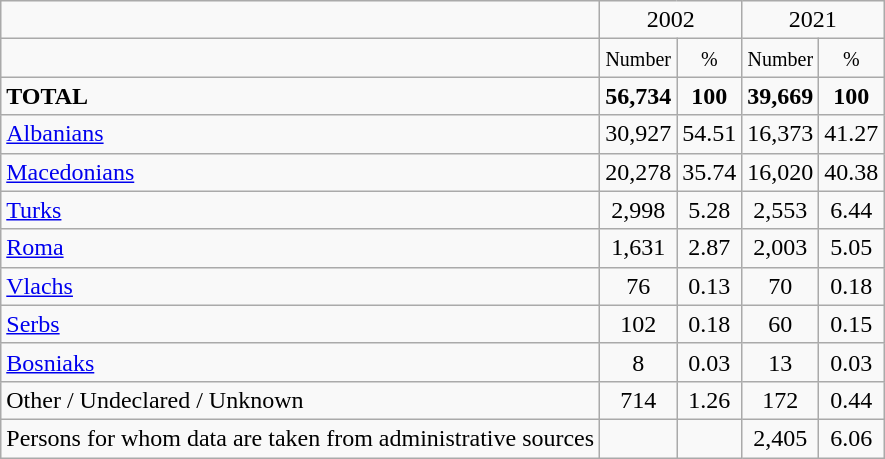<table class="wikitable">
<tr>
<td></td>
<td colspan="2" align="center">2002</td>
<td colspan="2" align="center">2021</td>
</tr>
<tr>
<td></td>
<td align="center"><small>Number</small></td>
<td align="center"><small>%</small></td>
<td align="center"><small>Number</small></td>
<td align="center"><small>%</small></td>
</tr>
<tr>
<td><strong>TOTAL</strong></td>
<td align="center"><strong>56,734</strong></td>
<td align="center"><strong>100</strong></td>
<td align="center"><strong>39,669</strong></td>
<td align="center"><strong>100</strong></td>
</tr>
<tr>
<td><a href='#'>Albanians</a></td>
<td align="center">30,927</td>
<td align="center">54.51</td>
<td align="center">16,373</td>
<td align="center">41.27</td>
</tr>
<tr>
<td><a href='#'>Macedonians</a></td>
<td align="center">20,278</td>
<td align="center">35.74</td>
<td align="center">16,020</td>
<td align="center">40.38</td>
</tr>
<tr>
<td><a href='#'>Turks</a></td>
<td align="center">2,998</td>
<td align="center">5.28</td>
<td align="center">2,553</td>
<td align="center">6.44</td>
</tr>
<tr>
<td><a href='#'>Roma</a></td>
<td align="center">1,631</td>
<td align="center">2.87</td>
<td align="center">2,003</td>
<td align="center">5.05</td>
</tr>
<tr>
<td><a href='#'>Vlachs</a></td>
<td align="center">76</td>
<td align="center">0.13</td>
<td align="center">70</td>
<td align="center">0.18</td>
</tr>
<tr>
<td><a href='#'>Serbs</a></td>
<td align="center">102</td>
<td align="center">0.18</td>
<td align="center">60</td>
<td align="center">0.15</td>
</tr>
<tr>
<td><a href='#'>Bosniaks</a></td>
<td align="center">8</td>
<td align="center">0.03</td>
<td align="center">13</td>
<td align="center">0.03</td>
</tr>
<tr>
<td>Other / Undeclared / Unknown</td>
<td align="center">714</td>
<td align="center">1.26</td>
<td align="center">172</td>
<td align="center">0.44</td>
</tr>
<tr>
<td>Persons for whom data are taken from administrative sources</td>
<td align="center"></td>
<td align="center"></td>
<td align="center">2,405</td>
<td align="center">6.06</td>
</tr>
</table>
